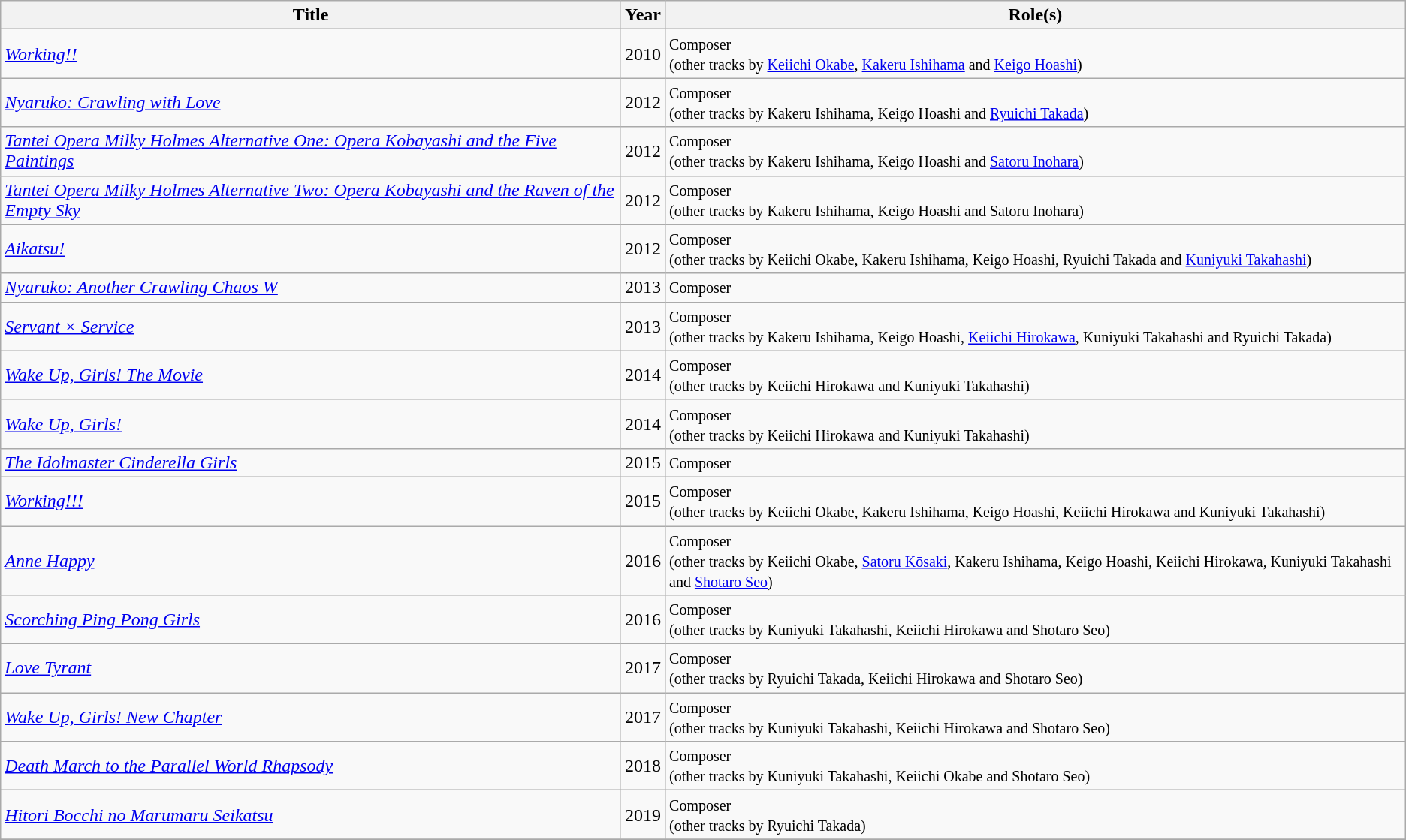<table class="wikitable">
<tr>
<th>Title</th>
<th>Year</th>
<th>Role(s)</th>
</tr>
<tr>
<td><em><a href='#'>Working!!</a></em></td>
<td>2010</td>
<td><small>Composer<br>(other tracks by <a href='#'>Keiichi Okabe</a>, <a href='#'>Kakeru Ishihama</a> and <a href='#'>Keigo Hoashi</a>)</small></td>
</tr>
<tr>
<td><em><a href='#'>Nyaruko: Crawling with Love</a></em></td>
<td>2012</td>
<td><small>Composer<br>(other tracks by Kakeru Ishihama, Keigo Hoashi and <a href='#'>Ryuichi Takada</a>)</small></td>
</tr>
<tr>
<td><em><a href='#'> Tantei Opera Milky Holmes Alternative One: Opera Kobayashi and the Five Paintings</a></em></td>
<td>2012</td>
<td><small>Composer<br>(other tracks by Kakeru Ishihama, Keigo Hoashi and <a href='#'>Satoru Inohara</a>)</small></td>
</tr>
<tr>
<td><em><a href='#'> Tantei Opera Milky Holmes Alternative Two: Opera Kobayashi and the Raven of the Empty Sky</a></em></td>
<td>2012</td>
<td><small>Composer<br>(other tracks by Kakeru Ishihama, Keigo Hoashi and Satoru Inohara)</small></td>
</tr>
<tr>
<td><em><a href='#'>Aikatsu!</a></em></td>
<td>2012</td>
<td><small>Composer<br>(other tracks by Keiichi Okabe, Kakeru Ishihama, Keigo Hoashi, Ryuichi Takada and <a href='#'>Kuniyuki Takahashi</a>)</small></td>
</tr>
<tr>
<td><em><a href='#'>Nyaruko: Another Crawling Chaos W</a></em></td>
<td>2013</td>
<td><small>Composer</small></td>
</tr>
<tr>
<td><em><a href='#'>Servant × Service</a></em></td>
<td>2013</td>
<td><small>Composer<br>(other tracks by Kakeru Ishihama, Keigo Hoashi, <a href='#'>Keiichi Hirokawa</a>, Kuniyuki Takahashi and Ryuichi Takada)</small></td>
</tr>
<tr>
<td><em><a href='#'>Wake Up, Girls! The Movie</a></em></td>
<td>2014</td>
<td><small>Composer<br>(other tracks by Keiichi Hirokawa and Kuniyuki Takahashi)</small></td>
</tr>
<tr>
<td><em><a href='#'>Wake Up, Girls!</a></em></td>
<td>2014</td>
<td><small>Composer<br>(other tracks by Keiichi Hirokawa and Kuniyuki Takahashi)</small></td>
</tr>
<tr>
<td><em><a href='#'>The Idolmaster Cinderella Girls</a></em></td>
<td>2015</td>
<td><small>Composer</small></td>
</tr>
<tr>
<td><em><a href='#'>Working!!!</a></em></td>
<td>2015</td>
<td><small>Composer<br>(other tracks by Keiichi Okabe, Kakeru Ishihama, Keigo Hoashi, Keiichi Hirokawa and Kuniyuki Takahashi)</small></td>
</tr>
<tr>
<td><em><a href='#'>Anne Happy</a></em></td>
<td>2016</td>
<td><small>Composer<br>(other tracks by Keiichi Okabe, <a href='#'>Satoru Kōsaki</a>, Kakeru Ishihama, Keigo Hoashi, Keiichi Hirokawa, Kuniyuki Takahashi and <a href='#'>Shotaro Seo</a>)</small></td>
</tr>
<tr>
<td><em><a href='#'>Scorching Ping Pong Girls</a></em></td>
<td>2016</td>
<td><small>Composer<br>(other tracks by Kuniyuki Takahashi, Keiichi Hirokawa and Shotaro Seo)</small></td>
</tr>
<tr>
<td><em><a href='#'>Love Tyrant</a></em></td>
<td>2017</td>
<td><small>Composer<br>(other tracks by Ryuichi Takada, Keiichi Hirokawa and Shotaro Seo)</small></td>
</tr>
<tr>
<td><em><a href='#'>Wake Up, Girls! New Chapter</a></em></td>
<td>2017</td>
<td><small>Composer<br>(other tracks by Kuniyuki Takahashi, Keiichi Hirokawa and Shotaro Seo)</small></td>
</tr>
<tr>
<td><em><a href='#'>Death March to the Parallel World Rhapsody</a></em></td>
<td>2018</td>
<td><small>Composer<br>(other tracks by Kuniyuki Takahashi, Keiichi Okabe and Shotaro Seo)</small></td>
</tr>
<tr>
<td><em><a href='#'>Hitori Bocchi no Marumaru Seikatsu</a></em></td>
<td>2019</td>
<td><small>Composer<br>(other tracks by Ryuichi Takada)</small></td>
</tr>
<tr>
</tr>
</table>
